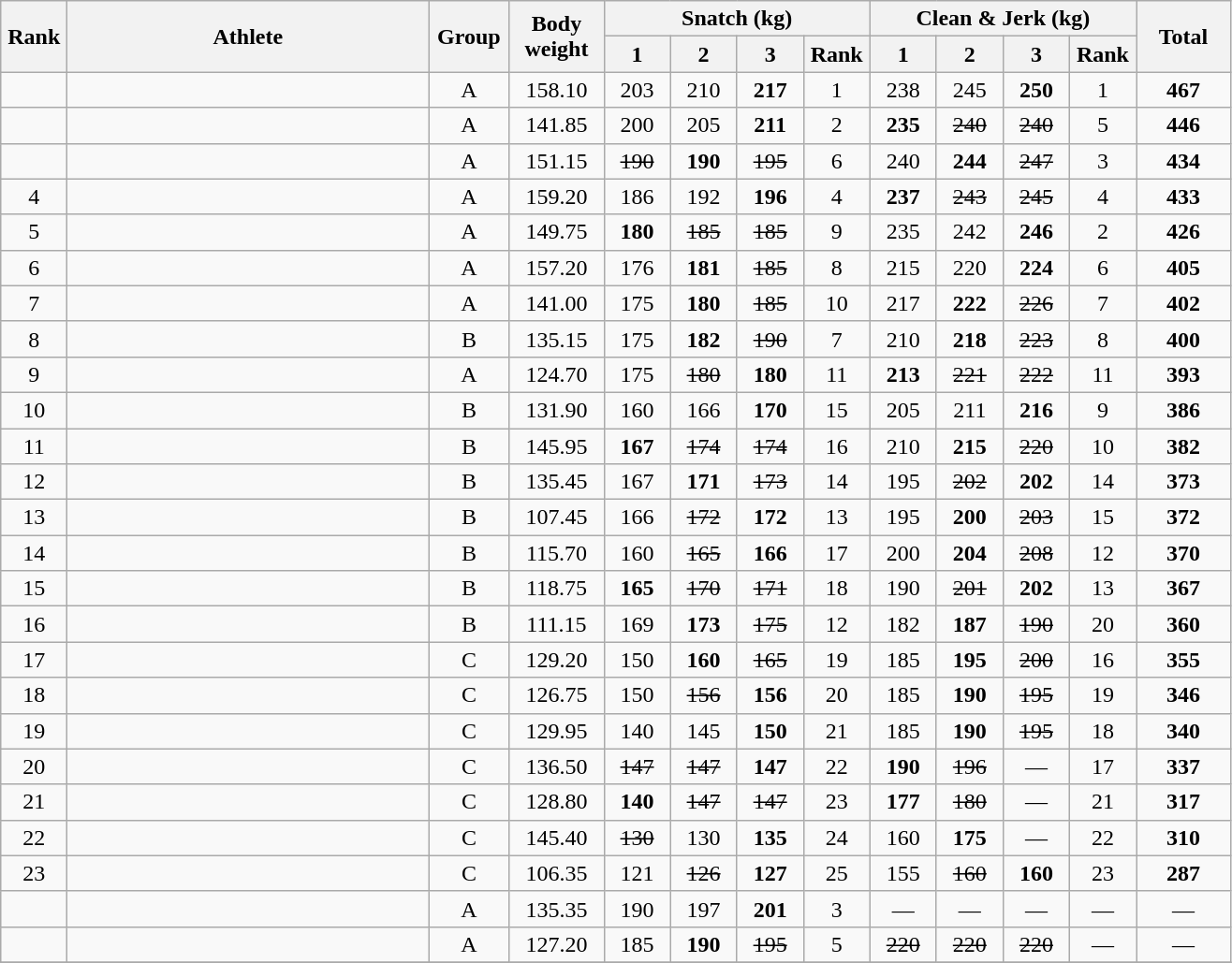<table class = "wikitable" style="text-align:center;">
<tr>
<th rowspan=2 width=40>Rank</th>
<th rowspan=2 width=250>Athlete</th>
<th rowspan=2 width=50>Group</th>
<th rowspan=2 width=60>Body weight</th>
<th colspan=4>Snatch (kg)</th>
<th colspan=4>Clean & Jerk (kg)</th>
<th rowspan=2 width=60>Total</th>
</tr>
<tr>
<th width=40>1</th>
<th width=40>2</th>
<th width=40>3</th>
<th width=40>Rank</th>
<th width=40>1</th>
<th width=40>2</th>
<th width=40>3</th>
<th width=40>Rank</th>
</tr>
<tr>
<td></td>
<td align=left></td>
<td>A</td>
<td>158.10</td>
<td>203</td>
<td>210</td>
<td><strong>217</strong></td>
<td>1</td>
<td>238</td>
<td>245</td>
<td><strong>250</strong></td>
<td>1</td>
<td><strong>467</strong></td>
</tr>
<tr>
<td></td>
<td align=left></td>
<td>A</td>
<td>141.85</td>
<td>200</td>
<td>205</td>
<td><strong>211</strong></td>
<td>2</td>
<td><strong>235</strong></td>
<td><s>240</s></td>
<td><s>240</s></td>
<td>5</td>
<td><strong>446</strong></td>
</tr>
<tr>
<td></td>
<td align=left></td>
<td>A</td>
<td>151.15</td>
<td><s>190</s></td>
<td><strong>190</strong></td>
<td><s>195</s></td>
<td>6</td>
<td>240</td>
<td><strong>244</strong></td>
<td><s>247</s></td>
<td>3</td>
<td><strong>434</strong></td>
</tr>
<tr>
<td>4</td>
<td align=left></td>
<td>A</td>
<td>159.20</td>
<td>186</td>
<td>192</td>
<td><strong>196</strong></td>
<td>4</td>
<td><strong>237</strong></td>
<td><s>243</s></td>
<td><s>245</s></td>
<td>4</td>
<td><strong>433</strong></td>
</tr>
<tr>
<td>5</td>
<td align=left></td>
<td>A</td>
<td>149.75</td>
<td><strong>180</strong></td>
<td><s>185</s></td>
<td><s>185</s></td>
<td>9</td>
<td>235</td>
<td>242</td>
<td><strong>246</strong></td>
<td>2</td>
<td><strong>426</strong></td>
</tr>
<tr>
<td>6</td>
<td align=left></td>
<td>A</td>
<td>157.20</td>
<td>176</td>
<td><strong>181</strong></td>
<td><s>185</s></td>
<td>8</td>
<td>215</td>
<td>220</td>
<td><strong>224</strong></td>
<td>6</td>
<td><strong>405</strong></td>
</tr>
<tr>
<td>7</td>
<td align=left></td>
<td>A</td>
<td>141.00</td>
<td>175</td>
<td><strong>180</strong></td>
<td><s>185</s></td>
<td>10</td>
<td>217</td>
<td><strong>222</strong></td>
<td><s>226</s></td>
<td>7</td>
<td><strong>402</strong></td>
</tr>
<tr>
<td>8</td>
<td align=left></td>
<td>B</td>
<td>135.15</td>
<td>175</td>
<td><strong>182</strong></td>
<td><s>190</s></td>
<td>7</td>
<td>210</td>
<td><strong>218</strong></td>
<td><s>223</s></td>
<td>8</td>
<td><strong>400</strong></td>
</tr>
<tr>
<td>9</td>
<td align=left></td>
<td>A</td>
<td>124.70</td>
<td>175</td>
<td><s>180</s></td>
<td><strong>180</strong></td>
<td>11</td>
<td><strong>213</strong></td>
<td><s>221</s></td>
<td><s>222</s></td>
<td>11</td>
<td><strong>393</strong></td>
</tr>
<tr>
<td>10</td>
<td align=left></td>
<td>B</td>
<td>131.90</td>
<td>160</td>
<td>166</td>
<td><strong>170</strong></td>
<td>15</td>
<td>205</td>
<td>211</td>
<td><strong>216</strong></td>
<td>9</td>
<td><strong>386</strong></td>
</tr>
<tr>
<td>11</td>
<td align=left></td>
<td>B</td>
<td>145.95</td>
<td><strong>167</strong></td>
<td><s>174</s></td>
<td><s>174</s></td>
<td>16</td>
<td>210</td>
<td><strong>215</strong></td>
<td><s>220</s></td>
<td>10</td>
<td><strong>382</strong></td>
</tr>
<tr>
<td>12</td>
<td align=left></td>
<td>B</td>
<td>135.45</td>
<td>167</td>
<td><strong>171</strong></td>
<td><s>173</s></td>
<td>14</td>
<td>195</td>
<td><s>202</s></td>
<td><strong>202</strong></td>
<td>14</td>
<td><strong>373</strong></td>
</tr>
<tr>
<td>13</td>
<td align=left></td>
<td>B</td>
<td>107.45</td>
<td>166</td>
<td><s>172</s></td>
<td><strong>172</strong></td>
<td>13</td>
<td>195</td>
<td><strong>200</strong></td>
<td><s>203</s></td>
<td>15</td>
<td><strong>372</strong></td>
</tr>
<tr>
<td>14</td>
<td align=left></td>
<td>B</td>
<td>115.70</td>
<td>160</td>
<td><s>165</s></td>
<td><strong>166</strong></td>
<td>17</td>
<td>200</td>
<td><strong>204</strong></td>
<td><s>208</s></td>
<td>12</td>
<td><strong>370</strong></td>
</tr>
<tr>
<td>15</td>
<td align=left></td>
<td>B</td>
<td>118.75</td>
<td><strong>165</strong></td>
<td><s>170</s></td>
<td><s>171</s></td>
<td>18</td>
<td>190</td>
<td><s>201</s></td>
<td><strong>202</strong></td>
<td>13</td>
<td><strong>367</strong></td>
</tr>
<tr>
<td>16</td>
<td align=left></td>
<td>B</td>
<td>111.15</td>
<td>169</td>
<td><strong>173</strong></td>
<td><s>175</s></td>
<td>12</td>
<td>182</td>
<td><strong>187</strong></td>
<td><s>190</s></td>
<td>20</td>
<td><strong>360</strong></td>
</tr>
<tr>
<td>17</td>
<td align=left></td>
<td>C</td>
<td>129.20</td>
<td>150</td>
<td><strong>160</strong></td>
<td><s>165</s></td>
<td>19</td>
<td>185</td>
<td><strong>195</strong></td>
<td><s>200</s></td>
<td>16</td>
<td><strong>355</strong></td>
</tr>
<tr>
<td>18</td>
<td align=left></td>
<td>C</td>
<td>126.75</td>
<td>150</td>
<td><s>156</s></td>
<td><strong>156</strong></td>
<td>20</td>
<td>185</td>
<td><strong>190</strong></td>
<td><s>195</s></td>
<td>19</td>
<td><strong>346</strong></td>
</tr>
<tr>
<td>19</td>
<td align=left></td>
<td>C</td>
<td>129.95</td>
<td>140</td>
<td>145</td>
<td><strong>150</strong></td>
<td>21</td>
<td>185</td>
<td><strong>190</strong></td>
<td><s>195</s></td>
<td>18</td>
<td><strong>340</strong></td>
</tr>
<tr>
<td>20</td>
<td align=left></td>
<td>C</td>
<td>136.50</td>
<td><s>147</s></td>
<td><s>147</s></td>
<td><strong>147</strong></td>
<td>22</td>
<td><strong>190</strong></td>
<td><s>196</s></td>
<td>—</td>
<td>17</td>
<td><strong>337</strong></td>
</tr>
<tr>
<td>21</td>
<td align=left></td>
<td>C</td>
<td>128.80</td>
<td><strong>140</strong></td>
<td><s>147</s></td>
<td><s>147</s></td>
<td>23</td>
<td><strong>177</strong></td>
<td><s>180</s></td>
<td>—</td>
<td>21</td>
<td><strong>317</strong></td>
</tr>
<tr>
<td>22</td>
<td align=left></td>
<td>C</td>
<td>145.40</td>
<td><s>130</s></td>
<td>130</td>
<td><strong>135</strong></td>
<td>24</td>
<td>160</td>
<td><strong>175</strong></td>
<td>—</td>
<td>22</td>
<td><strong>310</strong></td>
</tr>
<tr>
<td>23</td>
<td align=left></td>
<td>C</td>
<td>106.35</td>
<td>121</td>
<td><s>126</s></td>
<td><strong>127</strong></td>
<td>25</td>
<td>155</td>
<td><s>160</s></td>
<td><strong>160</strong></td>
<td>23</td>
<td><strong>287</strong></td>
</tr>
<tr>
<td></td>
<td align=left></td>
<td>A</td>
<td>135.35</td>
<td>190</td>
<td>197</td>
<td><strong>201</strong></td>
<td>3</td>
<td>—</td>
<td>—</td>
<td>—</td>
<td>—</td>
<td>—</td>
</tr>
<tr>
<td></td>
<td align=left></td>
<td>A</td>
<td>127.20</td>
<td>185</td>
<td><strong>190</strong></td>
<td><s>195</s></td>
<td>5</td>
<td><s>220</s></td>
<td><s>220</s></td>
<td><s>220</s></td>
<td>—</td>
<td>—</td>
</tr>
<tr>
</tr>
</table>
